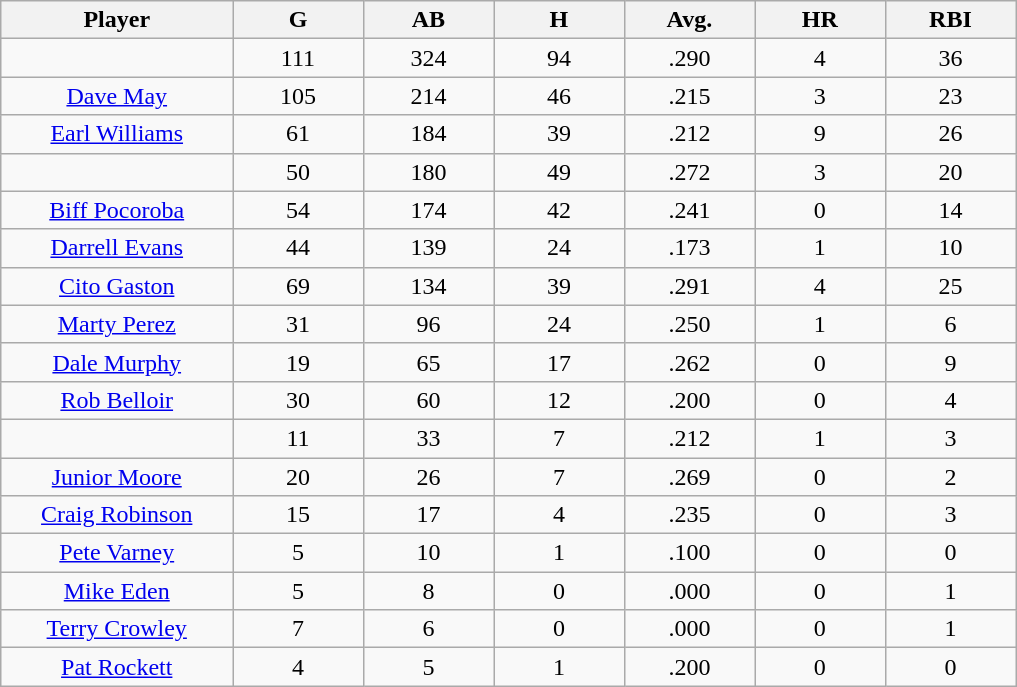<table class="wikitable sortable">
<tr>
<th bgcolor="#DDDDFF" width="16%">Player</th>
<th bgcolor="#DDDDFF" width="9%">G</th>
<th bgcolor="#DDDDFF" width="9%">AB</th>
<th bgcolor="#DDDDFF" width="9%">H</th>
<th bgcolor="#DDDDFF" width="9%">Avg.</th>
<th bgcolor="#DDDDFF" width="9%">HR</th>
<th bgcolor="#DDDDFF" width="9%">RBI</th>
</tr>
<tr align="center">
<td></td>
<td>111</td>
<td>324</td>
<td>94</td>
<td>.290</td>
<td>4</td>
<td>36</td>
</tr>
<tr align="center">
<td><a href='#'>Dave May</a></td>
<td>105</td>
<td>214</td>
<td>46</td>
<td>.215</td>
<td>3</td>
<td>23</td>
</tr>
<tr align=center>
<td><a href='#'>Earl Williams</a></td>
<td>61</td>
<td>184</td>
<td>39</td>
<td>.212</td>
<td>9</td>
<td>26</td>
</tr>
<tr align=center>
<td></td>
<td>50</td>
<td>180</td>
<td>49</td>
<td>.272</td>
<td>3</td>
<td>20</td>
</tr>
<tr align="center">
<td><a href='#'>Biff Pocoroba</a></td>
<td>54</td>
<td>174</td>
<td>42</td>
<td>.241</td>
<td>0</td>
<td>14</td>
</tr>
<tr align=center>
<td><a href='#'>Darrell Evans</a></td>
<td>44</td>
<td>139</td>
<td>24</td>
<td>.173</td>
<td>1</td>
<td>10</td>
</tr>
<tr align=center>
<td><a href='#'>Cito Gaston</a></td>
<td>69</td>
<td>134</td>
<td>39</td>
<td>.291</td>
<td>4</td>
<td>25</td>
</tr>
<tr align=center>
<td><a href='#'>Marty Perez</a></td>
<td>31</td>
<td>96</td>
<td>24</td>
<td>.250</td>
<td>1</td>
<td>6</td>
</tr>
<tr align=center>
<td><a href='#'>Dale Murphy</a></td>
<td>19</td>
<td>65</td>
<td>17</td>
<td>.262</td>
<td>0</td>
<td>9</td>
</tr>
<tr align=center>
<td><a href='#'>Rob Belloir</a></td>
<td>30</td>
<td>60</td>
<td>12</td>
<td>.200</td>
<td>0</td>
<td>4</td>
</tr>
<tr align=center>
<td></td>
<td>11</td>
<td>33</td>
<td>7</td>
<td>.212</td>
<td>1</td>
<td>3</td>
</tr>
<tr align="center">
<td><a href='#'>Junior Moore</a></td>
<td>20</td>
<td>26</td>
<td>7</td>
<td>.269</td>
<td>0</td>
<td>2</td>
</tr>
<tr align=center>
<td><a href='#'>Craig Robinson</a></td>
<td>15</td>
<td>17</td>
<td>4</td>
<td>.235</td>
<td>0</td>
<td>3</td>
</tr>
<tr align=center>
<td><a href='#'>Pete Varney</a></td>
<td>5</td>
<td>10</td>
<td>1</td>
<td>.100</td>
<td>0</td>
<td>0</td>
</tr>
<tr align=center>
<td><a href='#'>Mike Eden</a></td>
<td>5</td>
<td>8</td>
<td>0</td>
<td>.000</td>
<td>0</td>
<td>1</td>
</tr>
<tr align=center>
<td><a href='#'>Terry Crowley</a></td>
<td>7</td>
<td>6</td>
<td>0</td>
<td>.000</td>
<td>0</td>
<td>1</td>
</tr>
<tr align=center>
<td><a href='#'>Pat Rockett</a></td>
<td>4</td>
<td>5</td>
<td>1</td>
<td>.200</td>
<td>0</td>
<td>0</td>
</tr>
</table>
